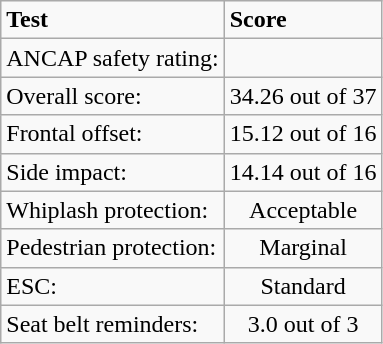<table class="wikitable">
<tr>
<td><strong>Test</strong></td>
<td><strong>Score</strong></td>
</tr>
<tr>
<td>ANCAP safety rating:</td>
<td style="text-align:center;"></td>
</tr>
<tr>
<td>Overall score:</td>
<td style="text-align:center;">34.26 out of 37</td>
</tr>
<tr>
<td>Frontal offset:</td>
<td style="text-align:center;">15.12 out of 16</td>
</tr>
<tr>
<td>Side impact:</td>
<td style="text-align:center;">14.14 out of 16</td>
</tr>
<tr>
<td>Whiplash protection:</td>
<td style="text-align:center;">Acceptable</td>
</tr>
<tr>
<td>Pedestrian protection:</td>
<td style="text-align:center;">Marginal</td>
</tr>
<tr>
<td>ESC:</td>
<td style="text-align:center;">Standard</td>
</tr>
<tr>
<td>Seat belt reminders:</td>
<td style="text-align:center;">3.0 out of 3</td>
</tr>
</table>
